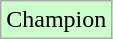<table class="wikitable">
<tr style="background:#cfc;">
<td>Champion</td>
</tr>
</table>
